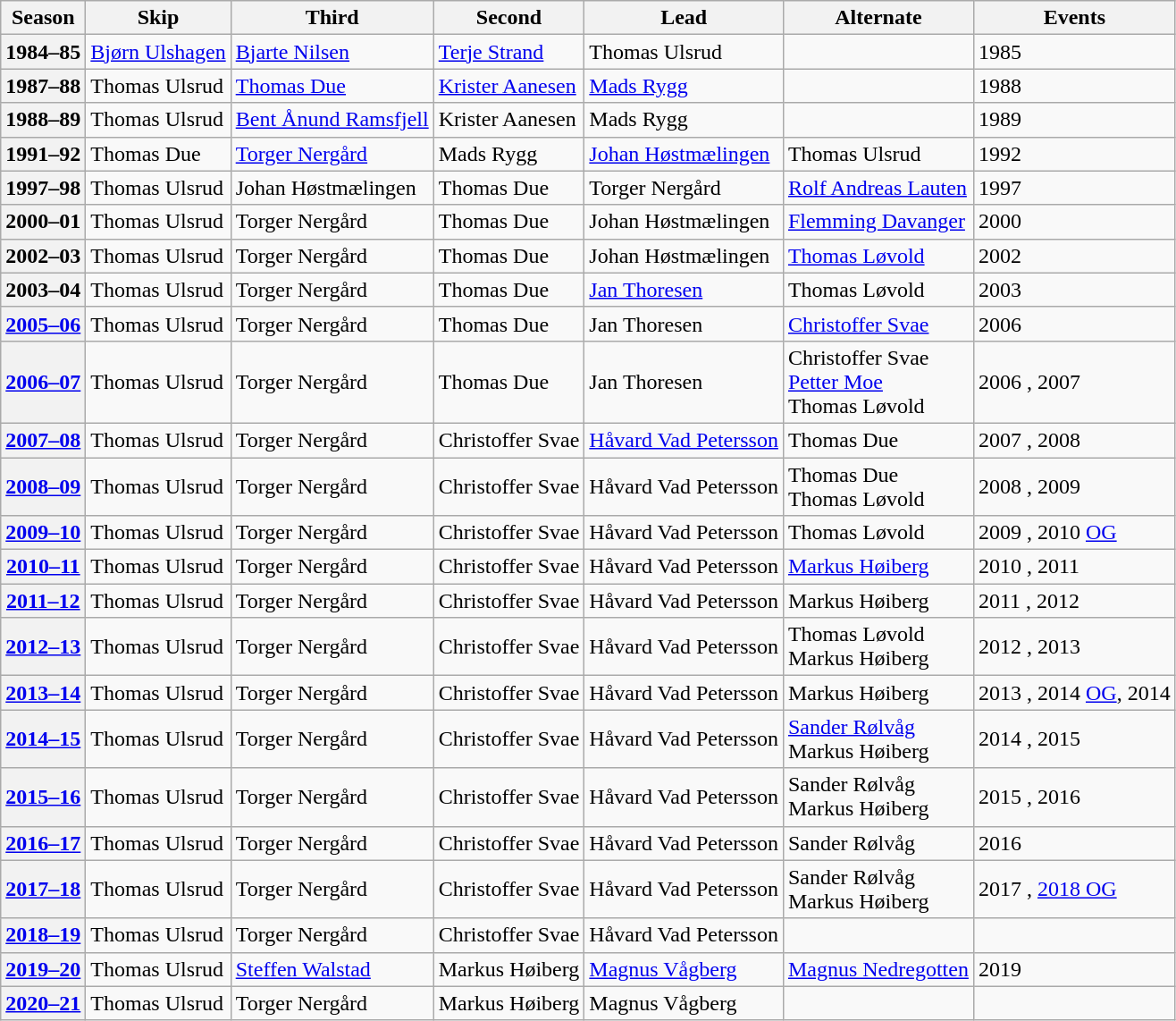<table class="wikitable">
<tr>
<th scope="col">Season</th>
<th scope="col">Skip</th>
<th scope="col">Third</th>
<th scope="col">Second</th>
<th scope="col">Lead</th>
<th scope="col">Alternate</th>
<th scope="col">Events</th>
</tr>
<tr>
<th scope="row">1984–85</th>
<td><a href='#'>Bjørn Ulshagen</a></td>
<td><a href='#'>Bjarte Nilsen</a></td>
<td><a href='#'>Terje Strand</a></td>
<td>Thomas Ulsrud</td>
<td></td>
<td>1985 </td>
</tr>
<tr>
<th scope="row">1987–88</th>
<td>Thomas Ulsrud</td>
<td><a href='#'>Thomas Due</a></td>
<td><a href='#'>Krister Aanesen</a></td>
<td><a href='#'>Mads Rygg</a></td>
<td></td>
<td>1988 </td>
</tr>
<tr>
<th scope="row">1988–89</th>
<td>Thomas Ulsrud</td>
<td><a href='#'>Bent Ånund Ramsfjell</a></td>
<td>Krister Aanesen</td>
<td>Mads Rygg</td>
<td></td>
<td>1989 </td>
</tr>
<tr>
<th scope="row">1991–92</th>
<td>Thomas Due</td>
<td><a href='#'>Torger Nergård</a></td>
<td>Mads Rygg</td>
<td><a href='#'>Johan Høstmælingen</a></td>
<td>Thomas Ulsrud</td>
<td>1992 </td>
</tr>
<tr>
<th scope="row">1997–98</th>
<td>Thomas Ulsrud</td>
<td>Johan Høstmælingen</td>
<td>Thomas Due</td>
<td>Torger Nergård</td>
<td><a href='#'>Rolf Andreas Lauten</a></td>
<td>1997 </td>
</tr>
<tr>
<th scope="row">2000–01</th>
<td>Thomas Ulsrud</td>
<td>Torger Nergård</td>
<td>Thomas Due</td>
<td>Johan Høstmælingen</td>
<td><a href='#'>Flemming Davanger</a></td>
<td>2000 </td>
</tr>
<tr>
<th scope="row">2002–03</th>
<td>Thomas Ulsrud</td>
<td>Torger Nergård</td>
<td>Thomas Due</td>
<td>Johan Høstmælingen</td>
<td><a href='#'>Thomas Løvold</a></td>
<td>2002 </td>
</tr>
<tr>
<th scope="row">2003–04</th>
<td>Thomas Ulsrud</td>
<td>Torger Nergård</td>
<td>Thomas Due</td>
<td><a href='#'>Jan Thoresen</a></td>
<td>Thomas Løvold</td>
<td>2003 </td>
</tr>
<tr>
<th scope="row"><a href='#'>2005–06</a></th>
<td>Thomas Ulsrud</td>
<td>Torger Nergård</td>
<td>Thomas Due</td>
<td>Jan Thoresen</td>
<td><a href='#'>Christoffer Svae</a></td>
<td>2006 </td>
</tr>
<tr>
<th scope="row"><a href='#'>2006–07</a></th>
<td>Thomas Ulsrud</td>
<td>Torger Nergård</td>
<td>Thomas Due</td>
<td>Jan Thoresen</td>
<td>Christoffer Svae<br><a href='#'>Petter Moe</a><br>Thomas Løvold</td>
<td>2006 , 2007 </td>
</tr>
<tr>
<th scope="row"><a href='#'>2007–08</a></th>
<td>Thomas Ulsrud</td>
<td>Torger Nergård</td>
<td>Christoffer Svae</td>
<td><a href='#'>Håvard Vad Petersson</a></td>
<td>Thomas Due</td>
<td>2007 , 2008 </td>
</tr>
<tr>
<th scope="row"><a href='#'>2008–09</a></th>
<td>Thomas Ulsrud</td>
<td>Torger Nergård</td>
<td>Christoffer Svae</td>
<td>Håvard Vad Petersson</td>
<td>Thomas Due<br>Thomas Løvold</td>
<td>2008 , 2009 </td>
</tr>
<tr>
<th scope="row"><a href='#'>2009–10</a></th>
<td>Thomas Ulsrud</td>
<td>Torger Nergård</td>
<td>Christoffer Svae</td>
<td>Håvard Vad Petersson</td>
<td>Thomas Løvold</td>
<td>2009 , 2010 <a href='#'>OG</a></td>
</tr>
<tr>
<th scope="row"><a href='#'>2010–11</a></th>
<td>Thomas Ulsrud</td>
<td>Torger Nergård</td>
<td>Christoffer Svae</td>
<td>Håvard Vad Petersson</td>
<td><a href='#'>Markus Høiberg</a></td>
<td>2010 , 2011 </td>
</tr>
<tr>
<th scope="row"><a href='#'>2011–12</a></th>
<td>Thomas Ulsrud</td>
<td>Torger Nergård</td>
<td>Christoffer Svae</td>
<td>Håvard Vad Petersson</td>
<td>Markus Høiberg</td>
<td>2011 , 2012 </td>
</tr>
<tr>
<th scope="row"><a href='#'>2012–13</a></th>
<td>Thomas Ulsrud</td>
<td>Torger Nergård</td>
<td>Christoffer Svae</td>
<td>Håvard Vad Petersson</td>
<td>Thomas Løvold<br>Markus Høiberg</td>
<td>2012 , 2013 </td>
</tr>
<tr>
<th scope="row"><a href='#'>2013–14</a></th>
<td>Thomas Ulsrud</td>
<td>Torger Nergård</td>
<td>Christoffer Svae</td>
<td>Håvard Vad Petersson</td>
<td>Markus Høiberg</td>
<td>2013 , 2014 <a href='#'>OG</a>, 2014 </td>
</tr>
<tr>
<th scope="row"><a href='#'>2014–15</a></th>
<td>Thomas Ulsrud</td>
<td>Torger Nergård</td>
<td>Christoffer Svae</td>
<td>Håvard Vad Petersson</td>
<td><a href='#'>Sander Rølvåg</a> <br> Markus Høiberg</td>
<td>2014 , 2015 </td>
</tr>
<tr>
<th scope="row"><a href='#'>2015–16</a></th>
<td>Thomas Ulsrud</td>
<td>Torger Nergård</td>
<td>Christoffer Svae</td>
<td>Håvard Vad Petersson</td>
<td>Sander Rølvåg <br> Markus Høiberg</td>
<td>2015 , 2016 </td>
</tr>
<tr>
<th scope="row"><a href='#'>2016–17</a></th>
<td>Thomas Ulsrud</td>
<td>Torger Nergård</td>
<td>Christoffer Svae</td>
<td>Håvard Vad Petersson</td>
<td>Sander Rølvåg</td>
<td>2016 </td>
</tr>
<tr>
<th scope="row"><a href='#'>2017–18</a></th>
<td>Thomas Ulsrud</td>
<td>Torger Nergård</td>
<td>Christoffer Svae</td>
<td>Håvard Vad Petersson</td>
<td>Sander Rølvåg <br> Markus Høiberg</td>
<td>2017 , <a href='#'>2018 OG</a></td>
</tr>
<tr>
<th scope="row"><a href='#'>2018–19</a></th>
<td>Thomas Ulsrud</td>
<td>Torger Nergård</td>
<td>Christoffer Svae</td>
<td>Håvard Vad Petersson</td>
<td></td>
<td></td>
</tr>
<tr>
<th scope="row"><a href='#'>2019–20</a></th>
<td>Thomas Ulsrud</td>
<td><a href='#'>Steffen Walstad</a></td>
<td>Markus Høiberg</td>
<td><a href='#'>Magnus Vågberg</a></td>
<td><a href='#'>Magnus Nedregotten</a></td>
<td>2019 </td>
</tr>
<tr>
<th scope="row"><a href='#'>2020–21</a></th>
<td>Thomas Ulsrud</td>
<td>Torger Nergård</td>
<td>Markus Høiberg</td>
<td>Magnus Vågberg</td>
<td></td>
<td></td>
</tr>
</table>
